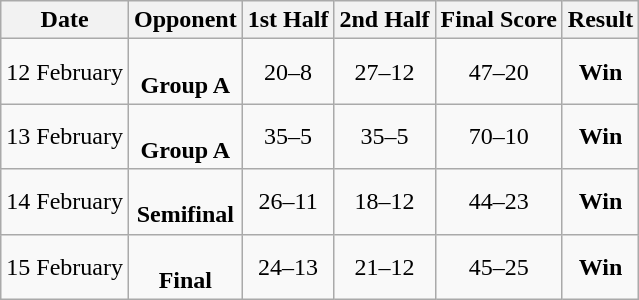<table class="wikitable" style="text-align:center;">
<tr>
<th>Date</th>
<th>Opponent</th>
<th>1st Half</th>
<th>2nd Half</th>
<th>Final Score</th>
<th>Result</th>
</tr>
<tr>
<td>12 February</td>
<td><br><strong>Group A</strong></td>
<td>20–8</td>
<td>27–12</td>
<td>47–20</td>
<td><strong>Win</strong></td>
</tr>
<tr>
<td>13 February</td>
<td><br><strong>Group A</strong></td>
<td>35–5</td>
<td>35–5</td>
<td>70–10</td>
<td><strong>Win</strong></td>
</tr>
<tr>
<td>14 February</td>
<td><br><strong>Semifinal</strong></td>
<td>26–11</td>
<td>18–12</td>
<td>44–23</td>
<td><strong>Win</strong></td>
</tr>
<tr>
<td>15 February</td>
<td><br><strong>Final</strong></td>
<td>24–13</td>
<td>21–12</td>
<td>45–25</td>
<td><strong>Win</strong><br></td>
</tr>
</table>
